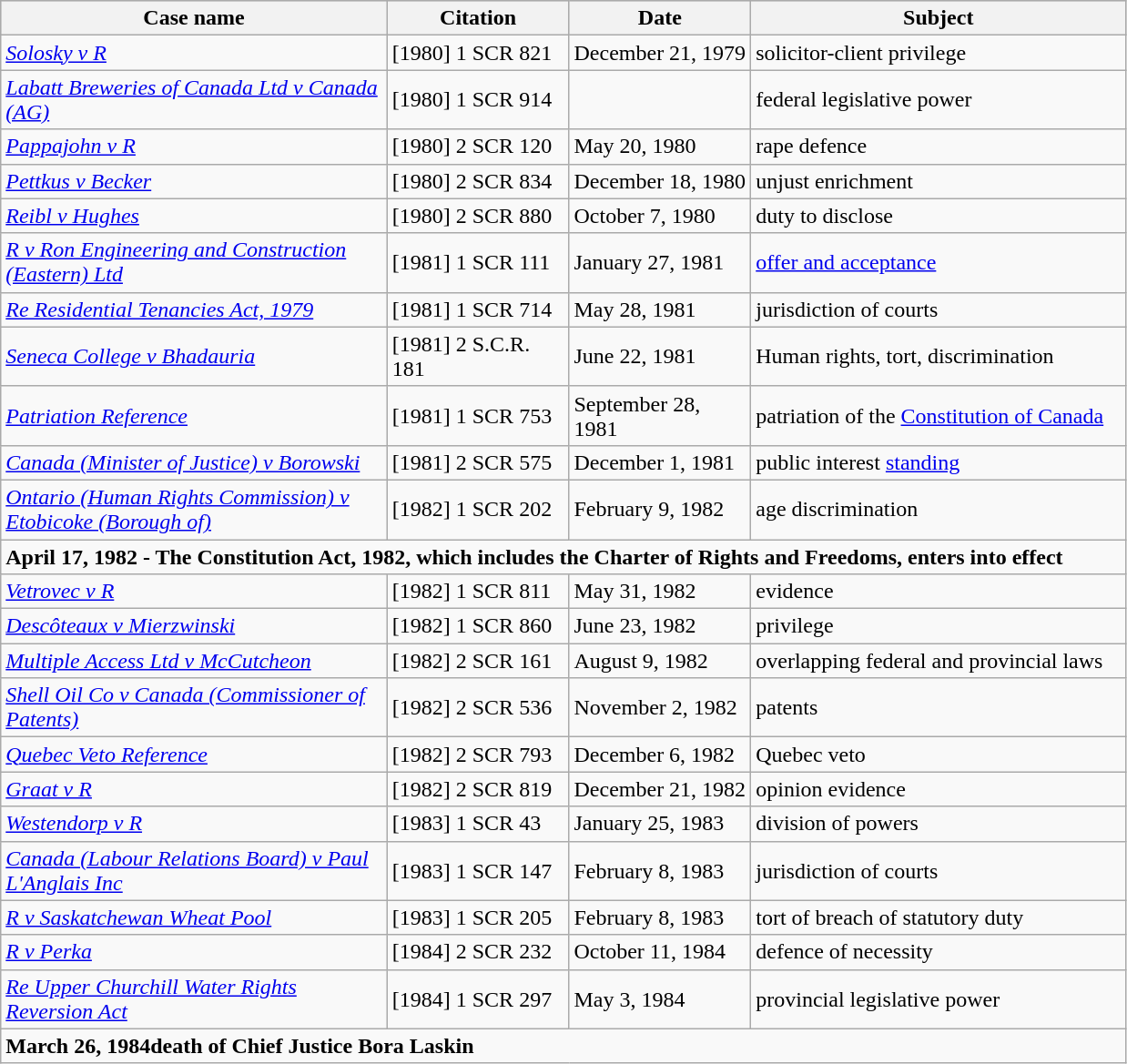<table class="wikitable" width=825>
<tr bgcolor="#CCCCCC">
<th width=34%>Case name</th>
<th width=16%>Citation</th>
<th font=small width=16%>Date</th>
<th width=33%>Subject</th>
</tr>
<tr>
<td><em><a href='#'>Solosky v R</a></em></td>
<td>[1980] 1 SCR 821</td>
<td>December 21, 1979</td>
<td>solicitor-client privilege</td>
</tr>
<tr>
<td><em><a href='#'>Labatt Breweries of Canada Ltd v Canada (AG)</a></em></td>
<td>[1980] 1 SCR 914</td>
<td></td>
<td>federal legislative power</td>
</tr>
<tr>
<td><em><a href='#'>Pappajohn v R</a></em></td>
<td>[1980] 2 SCR 120</td>
<td>May 20, 1980</td>
<td>rape defence</td>
</tr>
<tr>
<td><em><a href='#'>Pettkus v Becker</a></em></td>
<td>[1980] 2 SCR 834</td>
<td>December 18, 1980</td>
<td>unjust enrichment</td>
</tr>
<tr>
<td><em><a href='#'>Reibl v Hughes</a></em></td>
<td>[1980] 2 SCR 880</td>
<td>October 7, 1980</td>
<td>duty to disclose</td>
</tr>
<tr>
<td><em><a href='#'>R v Ron Engineering and Construction (Eastern) Ltd</a></em></td>
<td>[1981] 1 SCR 111</td>
<td>January 27, 1981</td>
<td><a href='#'>offer and acceptance</a></td>
</tr>
<tr>
<td><em><a href='#'>Re Residential Tenancies Act, 1979</a></em></td>
<td>[1981] 1 SCR 714</td>
<td>May 28, 1981</td>
<td>jurisdiction of courts</td>
</tr>
<tr>
<td><em><a href='#'>Seneca College v Bhadauria</a></em></td>
<td>[1981] 2 S.C.R. 181</td>
<td>June 22, 1981</td>
<td>Human rights, tort, discrimination</td>
</tr>
<tr>
<td><em><a href='#'>Patriation Reference</a></em></td>
<td>[1981] 1 SCR 753</td>
<td>September 28, 1981</td>
<td>patriation of the <a href='#'>Constitution of Canada</a></td>
</tr>
<tr>
<td><em><a href='#'>Canada (Minister of Justice) v Borowski</a></em></td>
<td>[1981] 2 SCR 575</td>
<td>December 1, 1981</td>
<td>public interest <a href='#'>standing</a></td>
</tr>
<tr>
<td><em><a href='#'>Ontario (Human Rights Commission) v Etobicoke (Borough of)</a></em></td>
<td>[1982] 1 SCR 202</td>
<td>February 9, 1982</td>
<td>age discrimination</td>
</tr>
<tr>
<td colspan ="4"><strong>April 17, 1982 - The Constitution Act, 1982, which includes the Charter of Rights and Freedoms, enters into effect</strong></td>
</tr>
<tr>
<td><em><a href='#'>Vetrovec v R</a></em></td>
<td>[1982] 1 SCR 811</td>
<td>May 31, 1982</td>
<td>evidence</td>
</tr>
<tr>
<td><em><a href='#'>Descôteaux v Mierzwinski</a></em></td>
<td>[1982] 1 SCR 860</td>
<td>June 23, 1982</td>
<td>privilege</td>
</tr>
<tr>
<td><em><a href='#'>Multiple Access Ltd v McCutcheon</a></em></td>
<td>[1982] 2 SCR 161</td>
<td>August 9, 1982</td>
<td>overlapping federal and provincial laws</td>
</tr>
<tr>
<td><em><a href='#'>Shell Oil Co v Canada (Commissioner of Patents)</a></em></td>
<td>[1982] 2 SCR 536</td>
<td>November 2, 1982</td>
<td>patents</td>
</tr>
<tr>
<td><em><a href='#'>Quebec Veto Reference</a></em></td>
<td>[1982] 2 SCR 793</td>
<td>December 6, 1982</td>
<td>Quebec veto</td>
</tr>
<tr>
<td><em><a href='#'>Graat v R</a></em></td>
<td>[1982] 2 SCR 819</td>
<td>December 21, 1982</td>
<td>opinion evidence</td>
</tr>
<tr>
<td><em><a href='#'>Westendorp v R</a></em></td>
<td>[1983] 1 SCR 43</td>
<td>January 25, 1983</td>
<td>division of powers</td>
</tr>
<tr>
<td><em><a href='#'>Canada (Labour Relations Board) v Paul L'Anglais Inc</a></em></td>
<td>[1983] 1 SCR 147</td>
<td>February 8, 1983</td>
<td>jurisdiction of courts</td>
</tr>
<tr>
<td><em><a href='#'>R v Saskatchewan Wheat Pool</a></em></td>
<td>[1983] 1 SCR 205</td>
<td>February 8, 1983</td>
<td>tort of breach of statutory duty</td>
</tr>
<tr>
<td><em><a href='#'>R v Perka</a></em></td>
<td>[1984] 2 SCR 232</td>
<td>October 11, 1984</td>
<td>defence of necessity</td>
</tr>
<tr>
<td><em><a href='#'>Re Upper Churchill Water Rights Reversion Act</a></em></td>
<td>[1984] 1 SCR 297</td>
<td>May 3, 1984</td>
<td>provincial legislative power</td>
</tr>
<tr>
<td colspan="4"><strong>March 26, 1984death of Chief Justice Bora Laskin</strong></td>
</tr>
</table>
